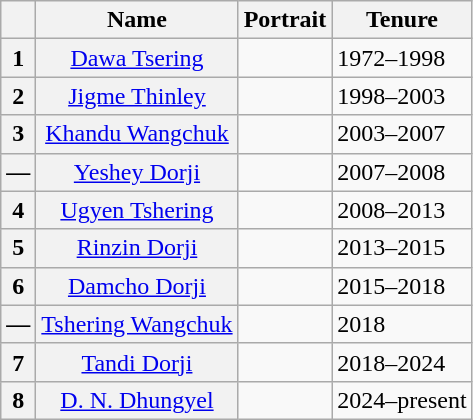<table class="wikitable">
<tr>
<th></th>
<th>Name<br></th>
<th>Portrait</th>
<th>Tenure</th>
</tr>
<tr>
<th>1</th>
<th align="center" scope="row" style="font-weight:normal;"><a href='#'>Dawa Tsering</a><br></th>
<td></td>
<td>1972–1998</td>
</tr>
<tr>
<th>2</th>
<th align="center" scope="row" style="font-weight:normal;"><a href='#'>Jigme Thinley</a><br></th>
<td></td>
<td>1998–2003</td>
</tr>
<tr>
<th>3</th>
<th align="center" scope="row" style="font-weight:normal;"><a href='#'>Khandu Wangchuk</a><br></th>
<td></td>
<td>2003–2007</td>
</tr>
<tr>
<th>—</th>
<th align="center" scope="row" style="font-weight:normal;"><a href='#'>Yeshey Dorji</a><br></th>
<td></td>
<td>2007–2008</td>
</tr>
<tr>
<th>4</th>
<th align="center" scope="row" style="font-weight:normal;"><a href='#'>Ugyen Tshering</a><br></th>
<td></td>
<td>2008–2013</td>
</tr>
<tr>
<th>5</th>
<th align="center" scope="row" style="font-weight:normal;"><a href='#'>Rinzin Dorji</a><br></th>
<td></td>
<td>2013–2015</td>
</tr>
<tr>
<th>6</th>
<th align="center" scope="row" style="font-weight:normal;"><a href='#'>Damcho Dorji</a><br></th>
<td></td>
<td>2015–2018</td>
</tr>
<tr>
<th>—</th>
<th align="center" scope="row" style="font-weight:normal;"><a href='#'>Tshering Wangchuk</a><br></th>
<td></td>
<td>2018</td>
</tr>
<tr>
<th>7</th>
<th align="center" scope="row" style="font-weight:normal;"><a href='#'>Tandi Dorji</a><br></th>
<td></td>
<td>2018–2024</td>
</tr>
<tr>
<th>8</th>
<th align="center" scope="row" style="font-weight:normal;"><a href='#'>D. N. Dhungyel</a></th>
<td></td>
<td>2024–present</td>
</tr>
</table>
